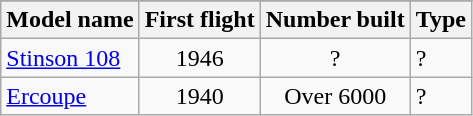<table class="wikitable sortable">
<tr>
</tr>
<tr>
<th>Model name</th>
<th>First flight</th>
<th>Number built</th>
<th>Type</th>
</tr>
<tr>
<td align=left><a href='#'>Stinson 108</a></td>
<td align=center>1946</td>
<td align=center>?</td>
<td align=left>?</td>
</tr>
<tr>
<td align=left><a href='#'>Ercoupe</a></td>
<td align=center>1940</td>
<td align=center>Over 6000</td>
<td align=left>?</td>
</tr>
</table>
